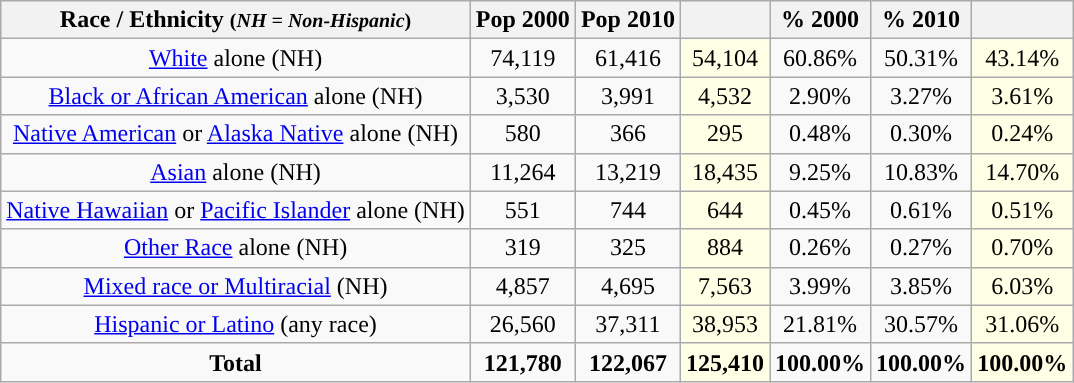<table class="wikitable" style="text-align:center;">
<tr>
<th>Race / Ethnicity <small>(<em>NH = Non-Hispanic</em>)</small></th>
<th>Pop 2000</th>
<th>Pop 2010</th>
<th></th>
<th>% 2000</th>
<th>% 2010</th>
<th></th>
</tr>
<tr>
<td><a href='#'>White</a> alone (NH)</td>
<td>74,119</td>
<td>61,416</td>
<td style='background: #ffffe6;'>54,104</td>
<td>60.86%</td>
<td>50.31%</td>
<td style='background: #ffffe6;'>43.14%</td>
</tr>
<tr>
<td><a href='#'>Black or African American</a> alone (NH)</td>
<td>3,530</td>
<td>3,991</td>
<td style='background: #ffffe6;'>4,532</td>
<td>2.90%</td>
<td>3.27%</td>
<td style='background: #ffffe6;'>3.61%</td>
</tr>
<tr>
<td><a href='#'>Native American</a> or <a href='#'>Alaska Native</a> alone (NH)</td>
<td>580</td>
<td>366</td>
<td style='background: #ffffe6;'>295</td>
<td>0.48%</td>
<td>0.30%</td>
<td style='background: #ffffe6;'>0.24%</td>
</tr>
<tr>
<td><a href='#'>Asian</a> alone (NH)</td>
<td>11,264</td>
<td>13,219</td>
<td style='background: #ffffe6;'>18,435</td>
<td>9.25%</td>
<td>10.83%</td>
<td style='background: #ffffe6;'>14.70%</td>
</tr>
<tr>
<td><a href='#'>Native Hawaiian</a> or <a href='#'>Pacific Islander</a> alone (NH)</td>
<td>551</td>
<td>744</td>
<td style='background: #ffffe6;'>644</td>
<td>0.45%</td>
<td>0.61%</td>
<td style='background: #ffffe6;'>0.51%</td>
</tr>
<tr>
<td><a href='#'>Other Race</a> alone (NH)</td>
<td>319</td>
<td>325</td>
<td style='background: #ffffe6;'>884</td>
<td>0.26%</td>
<td>0.27%</td>
<td style='background: #ffffe6;'>0.70%</td>
</tr>
<tr>
<td><a href='#'>Mixed race or Multiracial</a> (NH)</td>
<td>4,857</td>
<td>4,695</td>
<td style='background: #ffffe6;'>7,563</td>
<td>3.99%</td>
<td>3.85%</td>
<td style='background: #ffffe6;'>6.03%</td>
</tr>
<tr>
<td><a href='#'>Hispanic or Latino</a> (any race)</td>
<td>26,560</td>
<td>37,311</td>
<td style='background: #ffffe6;'>38,953</td>
<td>21.81%</td>
<td>30.57%</td>
<td style='background: #ffffe6;'>31.06%</td>
</tr>
<tr>
<td><strong>Total</strong></td>
<td><strong>121,780</strong></td>
<td><strong>122,067</strong></td>
<td style='background: #ffffe6;'><strong>125,410</strong></td>
<td><strong>100.00%</strong></td>
<td><strong>100.00%</strong></td>
<td style='background: #ffffe6;'><strong>100.00%</strong></td>
</tr>
</table>
